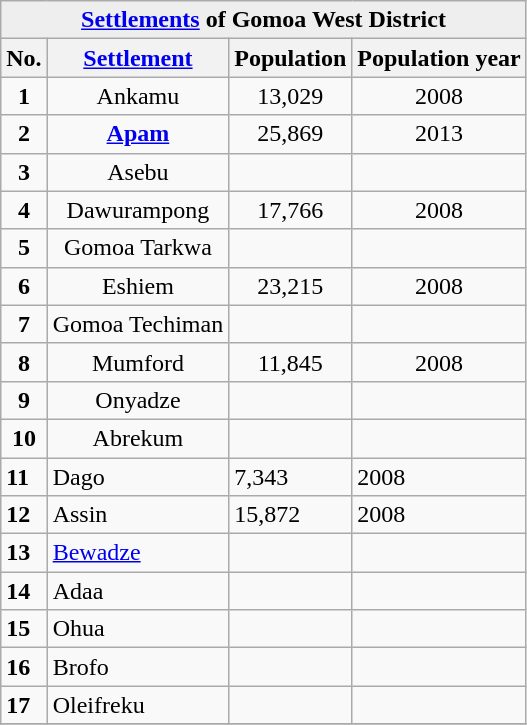<table class="wikitable sortable" style="text-align: centre;">
<tr bgcolor=#EEEEEE>
<td align=center colspan=4><strong><a href='#'>Settlements</a> of Gomoa West District</strong></td>
</tr>
<tr ">
<th class="unsortable">No.</th>
<th class="unsortable"><a href='#'>Settlement</a></th>
<th class="unsortable">Population</th>
<th class="unsortable">Population year</th>
</tr>
<tr>
<td align=center><strong>1</strong></td>
<td align=center>Ankamu</td>
<td align=center>13,029</td>
<td align=center>2008</td>
</tr>
<tr>
<td align=center><strong>2</strong></td>
<td align=center><strong><a href='#'>Apam</a></strong></td>
<td align=center>25,869</td>
<td align=center>2013</td>
</tr>
<tr>
<td align=center><strong>3</strong></td>
<td align=center>Asebu</td>
<td align=center></td>
<td align=center></td>
</tr>
<tr>
<td align=center><strong>4</strong></td>
<td align=center>Dawurampong</td>
<td align=center>17,766</td>
<td align=center>2008</td>
</tr>
<tr>
<td align=center><strong>5</strong></td>
<td align=center>Gomoa Tarkwa</td>
<td align=center></td>
<td align=center></td>
</tr>
<tr>
<td align=center><strong>6</strong></td>
<td align=center>Eshiem</td>
<td align=center>23,215</td>
<td align=center>2008</td>
</tr>
<tr>
<td align=center><strong>7</strong></td>
<td align=center>Gomoa Techiman</td>
<td align=center></td>
<td align=center></td>
</tr>
<tr>
<td align=center><strong>8</strong></td>
<td align=center>Mumford</td>
<td align=center>11,845</td>
<td align=center>2008</td>
</tr>
<tr>
<td align=center><strong>9</strong></td>
<td align=center>Onyadze</td>
<td align=center></td>
<td align=center></td>
</tr>
<tr>
<td align=center><strong>10</strong></td>
<td align=center>Abrekum</td>
<td align=center></td>
<td align=center></td>
</tr>
<tr>
<td><strong>11</strong></td>
<td>Dago</td>
<td>7,343</td>
<td>2008</td>
</tr>
<tr>
<td><strong>12</strong></td>
<td>Assin</td>
<td>15,872</td>
<td>2008</td>
</tr>
<tr>
<td><strong>13</strong></td>
<td><a href='#'>Bewadze</a></td>
<td></td>
<td></td>
</tr>
<tr>
<td><strong>14</strong></td>
<td>Adaa</td>
<td></td>
<td></td>
</tr>
<tr>
<td><strong>15</strong></td>
<td>Ohua</td>
<td></td>
<td></td>
</tr>
<tr>
<td><strong>16</strong></td>
<td>Brofo</td>
<td></td>
<td></td>
</tr>
<tr>
<td><strong>17</strong></td>
<td>Oleifreku</td>
<td></td>
<td></td>
</tr>
<tr>
</tr>
</table>
